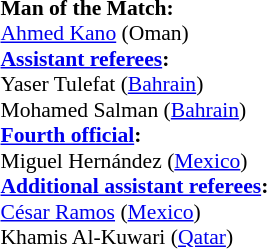<table style="width:100%; font-size:90%;">
<tr>
<td><br><strong>Man of the Match:</strong>
<br><a href='#'>Ahmed Kano</a> (Oman)<br><strong><a href='#'>Assistant referees</a>:</strong>
<br>Yaser Tulefat (<a href='#'>Bahrain</a>)
<br>Mohamed Salman (<a href='#'>Bahrain</a>)
<br><strong><a href='#'>Fourth official</a>:</strong>
<br>Miguel Hernández (<a href='#'>Mexico</a>)
<br><strong><a href='#'>Additional assistant referees</a>:</strong>
<br><a href='#'>César Ramos</a> (<a href='#'>Mexico</a>)
<br>Khamis Al-Kuwari (<a href='#'>Qatar</a>)</td>
</tr>
</table>
